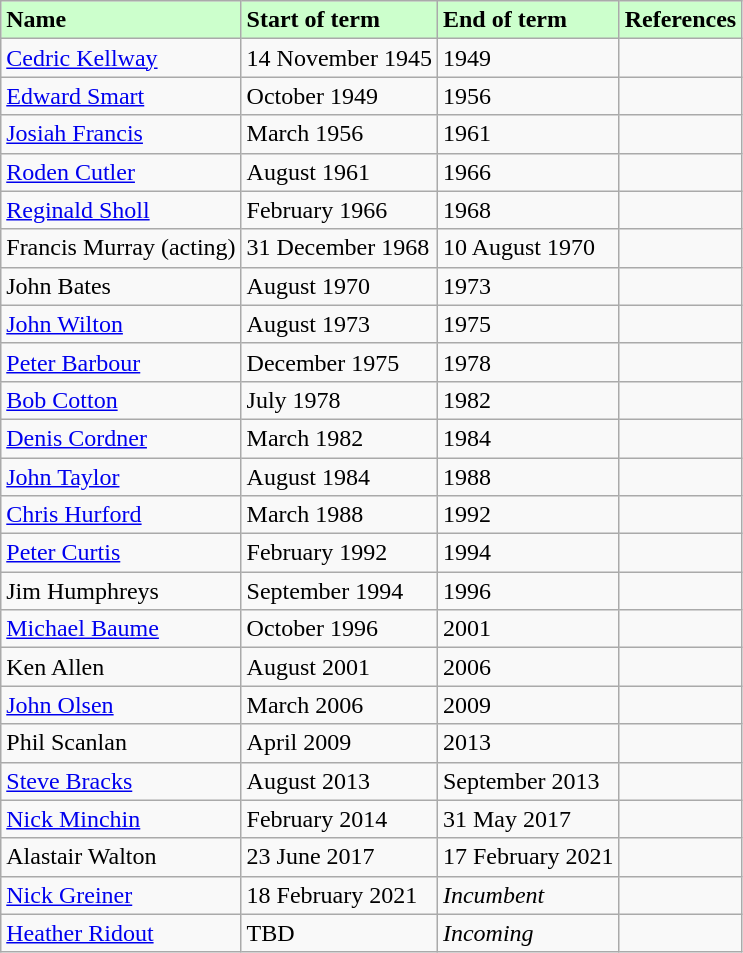<table border="1" class="wikitable">
<tr style="background-color:#cfc;">
<td><strong>Name</strong></td>
<td><strong>Start of term</strong></td>
<td><strong>End of term</strong></td>
<td><strong>References</strong></td>
</tr>
<tr>
<td><a href='#'>Cedric Kellway</a></td>
<td>14 November 1945</td>
<td>1949</td>
<td></td>
</tr>
<tr>
<td><a href='#'>Edward Smart</a></td>
<td>October 1949</td>
<td>1956</td>
<td></td>
</tr>
<tr>
<td><a href='#'>Josiah Francis</a></td>
<td>March 1956</td>
<td>1961</td>
<td></td>
</tr>
<tr>
<td><a href='#'>Roden Cutler</a></td>
<td>August 1961</td>
<td>1966</td>
<td></td>
</tr>
<tr>
<td><a href='#'>Reginald Sholl</a></td>
<td>February 1966</td>
<td>1968</td>
<td></td>
</tr>
<tr>
<td>Francis Murray (acting)</td>
<td>31 December 1968</td>
<td>10 August 1970</td>
<td></td>
</tr>
<tr>
<td>John Bates</td>
<td>August 1970</td>
<td>1973</td>
<td></td>
</tr>
<tr>
<td><a href='#'>John Wilton</a></td>
<td>August 1973</td>
<td>1975</td>
<td></td>
</tr>
<tr>
<td><a href='#'>Peter Barbour</a></td>
<td>December 1975</td>
<td>1978</td>
<td></td>
</tr>
<tr>
<td><a href='#'>Bob Cotton</a></td>
<td>July 1978</td>
<td>1982</td>
<td></td>
</tr>
<tr>
<td><a href='#'>Denis Cordner</a></td>
<td>March 1982</td>
<td>1984</td>
<td></td>
</tr>
<tr>
<td><a href='#'>John Taylor</a></td>
<td>August 1984</td>
<td>1988</td>
<td></td>
</tr>
<tr>
<td><a href='#'>Chris Hurford</a></td>
<td>March 1988</td>
<td>1992</td>
<td></td>
</tr>
<tr>
<td><a href='#'>Peter Curtis</a></td>
<td>February 1992</td>
<td>1994</td>
<td></td>
</tr>
<tr>
<td>Jim Humphreys</td>
<td>September 1994</td>
<td>1996</td>
<td></td>
</tr>
<tr>
<td><a href='#'>Michael Baume</a></td>
<td>October 1996</td>
<td>2001</td>
<td></td>
</tr>
<tr>
<td>Ken Allen</td>
<td>August 2001</td>
<td>2006</td>
<td></td>
</tr>
<tr>
<td><a href='#'>John Olsen</a></td>
<td>March 2006</td>
<td>2009</td>
<td></td>
</tr>
<tr>
<td>Phil Scanlan</td>
<td>April 2009</td>
<td>2013</td>
<td></td>
</tr>
<tr>
<td><a href='#'>Steve Bracks</a></td>
<td>August 2013</td>
<td>September 2013</td>
<td></td>
</tr>
<tr>
<td><a href='#'>Nick Minchin</a></td>
<td>February 2014</td>
<td>31 May 2017</td>
<td></td>
</tr>
<tr>
<td>Alastair Walton</td>
<td>23 June 2017</td>
<td>17 February 2021</td>
<td></td>
</tr>
<tr>
<td><a href='#'>Nick Greiner</a></td>
<td>18 February 2021</td>
<td><em>Incumbent</em></td>
<td></td>
</tr>
<tr>
<td><a href='#'>Heather Ridout</a></td>
<td>TBD</td>
<td><em>Incoming</em></td>
<td></td>
</tr>
</table>
